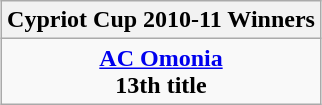<table class="wikitable" style="text-align: center; margin: 0 auto;">
<tr>
<th>Cypriot Cup 2010-11 Winners</th>
</tr>
<tr>
<td><strong><a href='#'>AC Omonia</a></strong><br><strong>13th title</strong></td>
</tr>
</table>
